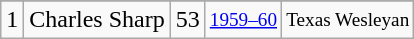<table class="wikitable">
<tr>
</tr>
<tr>
<td>1</td>
<td>Charles Sharp</td>
<td>53</td>
<td style="font-size:80%;"><a href='#'>1959–60</a></td>
<td style="font-size:80%;">Texas Wesleyan</td>
</tr>
</table>
